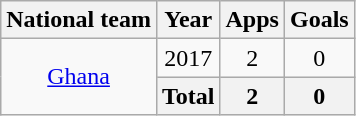<table class="wikitable" style="text-align:center">
<tr>
<th>National team</th>
<th>Year</th>
<th>Apps</th>
<th>Goals</th>
</tr>
<tr>
<td rowspan="2"><a href='#'>Ghana</a></td>
<td>2017</td>
<td>2</td>
<td>0</td>
</tr>
<tr>
<th>Total</th>
<th>2</th>
<th>0</th>
</tr>
</table>
